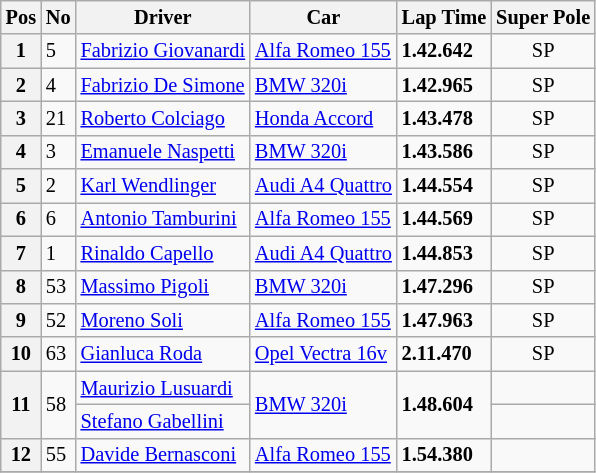<table class="wikitable" style="font-size: 85%;">
<tr>
<th>Pos</th>
<th>No</th>
<th>Driver</th>
<th>Car</th>
<th>Lap Time</th>
<th>Super Pole</th>
</tr>
<tr>
<th>1</th>
<td>5</td>
<td> <a href='#'>Fabrizio Giovanardi</a></td>
<td><a href='#'>Alfa Romeo 155</a></td>
<td><strong>1.42.642</strong></td>
<td align=center>SP</td>
</tr>
<tr>
<th>2</th>
<td>4</td>
<td> <a href='#'>Fabrizio De Simone</a></td>
<td><a href='#'>BMW 320i</a></td>
<td><strong>1.42.965</strong></td>
<td align=center>SP</td>
</tr>
<tr>
<th>3</th>
<td>21</td>
<td> <a href='#'>Roberto Colciago</a></td>
<td><a href='#'>Honda Accord</a></td>
<td><strong>1.43.478</strong></td>
<td align=center>SP</td>
</tr>
<tr>
<th>4</th>
<td>3</td>
<td> <a href='#'>Emanuele Naspetti</a></td>
<td><a href='#'>BMW 320i</a></td>
<td><strong>1.43.586</strong></td>
<td align=center>SP</td>
</tr>
<tr>
<th>5</th>
<td>2</td>
<td> <a href='#'>Karl Wendlinger</a></td>
<td><a href='#'>Audi A4 Quattro</a></td>
<td><strong>1.44.554</strong></td>
<td align=center>SP</td>
</tr>
<tr>
<th>6</th>
<td>6</td>
<td> <a href='#'>Antonio Tamburini</a></td>
<td><a href='#'>Alfa Romeo 155</a></td>
<td><strong>1.44.569</strong></td>
<td align=center>SP</td>
</tr>
<tr>
<th>7</th>
<td>1</td>
<td> <a href='#'>Rinaldo Capello</a></td>
<td><a href='#'>Audi A4 Quattro</a></td>
<td><strong>1.44.853</strong></td>
<td align=center>SP</td>
</tr>
<tr>
<th>8</th>
<td>53</td>
<td> <a href='#'>Massimo Pigoli</a></td>
<td><a href='#'>BMW 320i</a></td>
<td><strong>1.47.296</strong></td>
<td align=center>SP</td>
</tr>
<tr>
<th>9</th>
<td>52</td>
<td> <a href='#'>Moreno Soli</a></td>
<td><a href='#'>Alfa Romeo 155</a></td>
<td><strong>1.47.963</strong></td>
<td align=center>SP</td>
</tr>
<tr>
<th>10</th>
<td>63</td>
<td> <a href='#'>Gianluca Roda</a></td>
<td><a href='#'> Opel Vectra 16v</a></td>
<td><strong>2.11.470</strong></td>
<td align=center>SP</td>
</tr>
<tr>
<th rowspan=2>11</th>
<td rowspan=2>58</td>
<td> <a href='#'>Maurizio Lusuardi</a></td>
<td rowspan=2><a href='#'>BMW 320i</a></td>
<td rowspan=2><strong>1.48.604</strong></td>
<td></td>
</tr>
<tr>
<td> <a href='#'>Stefano Gabellini</a></td>
</tr>
<tr>
<th>12</th>
<td>55</td>
<td> <a href='#'>Davide Bernasconi</a></td>
<td><a href='#'>Alfa Romeo 155</a></td>
<td><strong>1.54.380</strong></td>
<td></td>
</tr>
<tr>
</tr>
</table>
